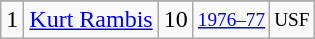<table class="wikitable">
<tr>
</tr>
<tr>
<td>1</td>
<td><a href='#'>Kurt Rambis</a></td>
<td>10</td>
<td style="font-size:80%;"><a href='#'>1976–77</a></td>
<td style="font-size:80%;">USF</td>
</tr>
</table>
